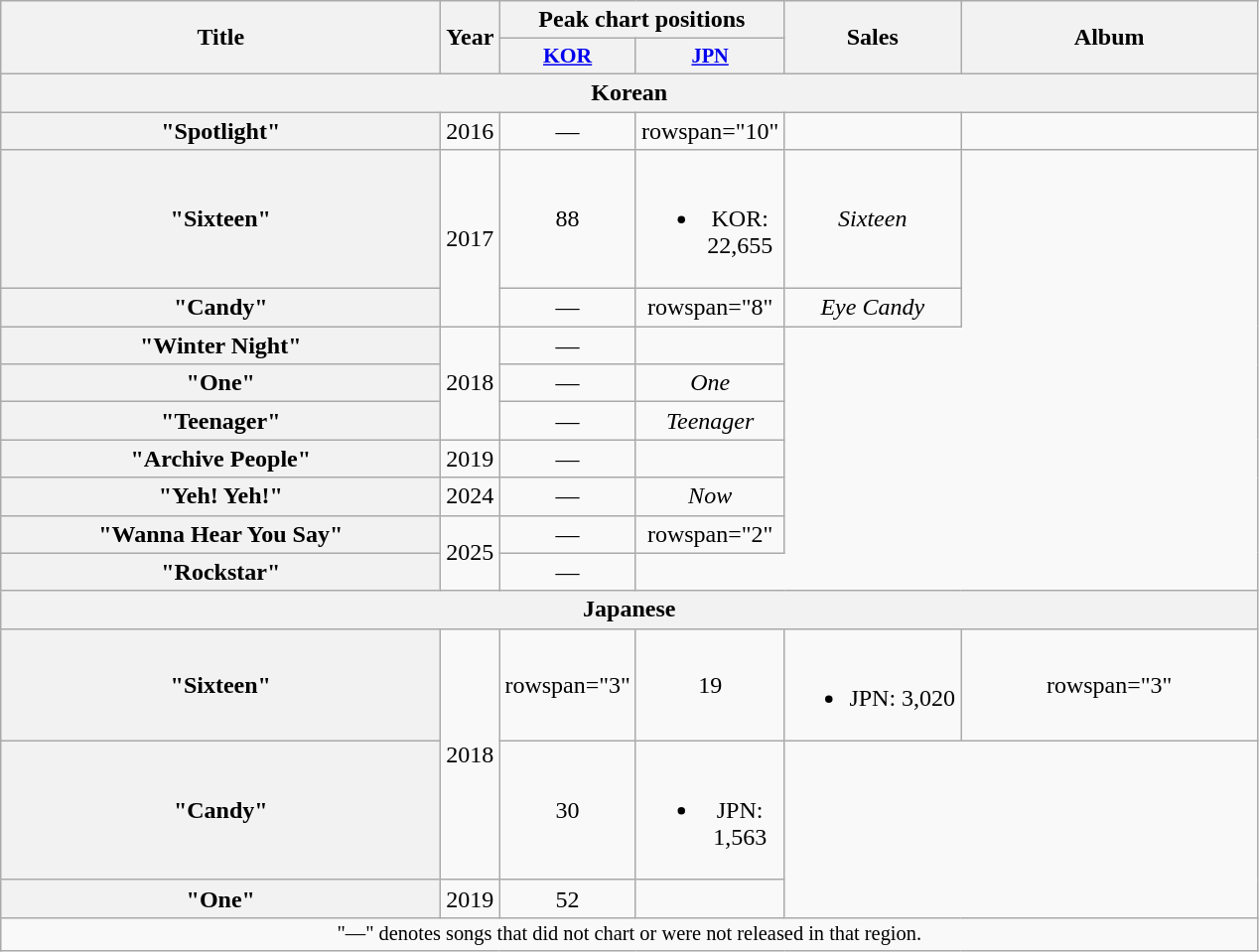<table class="wikitable plainrowheaders" style="text-align:center">
<tr>
<th scope="col" rowspan="2" style="width:18em">Title</th>
<th scope="col" rowspan="2">Year</th>
<th scope="col" colspan="2">Peak chart positions</th>
<th scope="col" rowspan="2">Sales</th>
<th scope="col" rowspan="2" style="width:12em">Album</th>
</tr>
<tr>
<th scope="col" style="width:3em;font-size:90%"><a href='#'>KOR</a><br></th>
<th style="width:3em;font-size:85%"><a href='#'>JPN</a><br></th>
</tr>
<tr>
<th scope="col" colspan="6">Korean</th>
</tr>
<tr>
<th scope="row">"Spotlight" </th>
<td>2016</td>
<td>—</td>
<td>rowspan="10" </td>
<td></td>
<td></td>
</tr>
<tr>
<th scope="row">"Sixteen" </th>
<td rowspan="2">2017</td>
<td>88</td>
<td><br><ul><li>KOR: 22,655</li></ul></td>
<td><em>Sixteen</em></td>
</tr>
<tr>
<th scope="row">"Candy" </th>
<td>—</td>
<td>rowspan="8" </td>
<td><em>Eye Candy</em></td>
</tr>
<tr>
<th scope="row">"Winter Night" </th>
<td rowspan="3">2018</td>
<td>—</td>
<td></td>
</tr>
<tr>
<th scope="row">"One" </th>
<td>—</td>
<td><em>One</em></td>
</tr>
<tr>
<th scope="row">"Teenager" </th>
<td>—</td>
<td><em>Teenager</em></td>
</tr>
<tr>
<th scope="row">"Archive People" </th>
<td>2019</td>
<td>—</td>
<td></td>
</tr>
<tr>
<th scope="row">"Yeh! Yeh!"</th>
<td>2024</td>
<td>—</td>
<td><em>Now</em></td>
</tr>
<tr>
<th scope="row">"Wanna Hear You Say" </th>
<td rowspan="2">2025</td>
<td>—</td>
<td>rowspan="2" </td>
</tr>
<tr>
<th scope="row">"Rockstar"</th>
<td>—</td>
</tr>
<tr>
<th scope="col" colspan="6">Japanese</th>
</tr>
<tr>
<th scope="row">"Sixteen"</th>
<td rowspan="2">2018</td>
<td>rowspan="3" </td>
<td>19</td>
<td><br><ul><li>JPN: 3,020</li></ul></td>
<td>rowspan="3" </td>
</tr>
<tr>
<th scope="row">"Candy"</th>
<td>30</td>
<td><br><ul><li>JPN: 1,563</li></ul></td>
</tr>
<tr>
<th scope="row">"One"</th>
<td>2019</td>
<td>52</td>
<td></td>
</tr>
<tr>
<td colspan="6" style="font-size:85%">"—" denotes songs that did not chart or were not released in that region.</td>
</tr>
</table>
